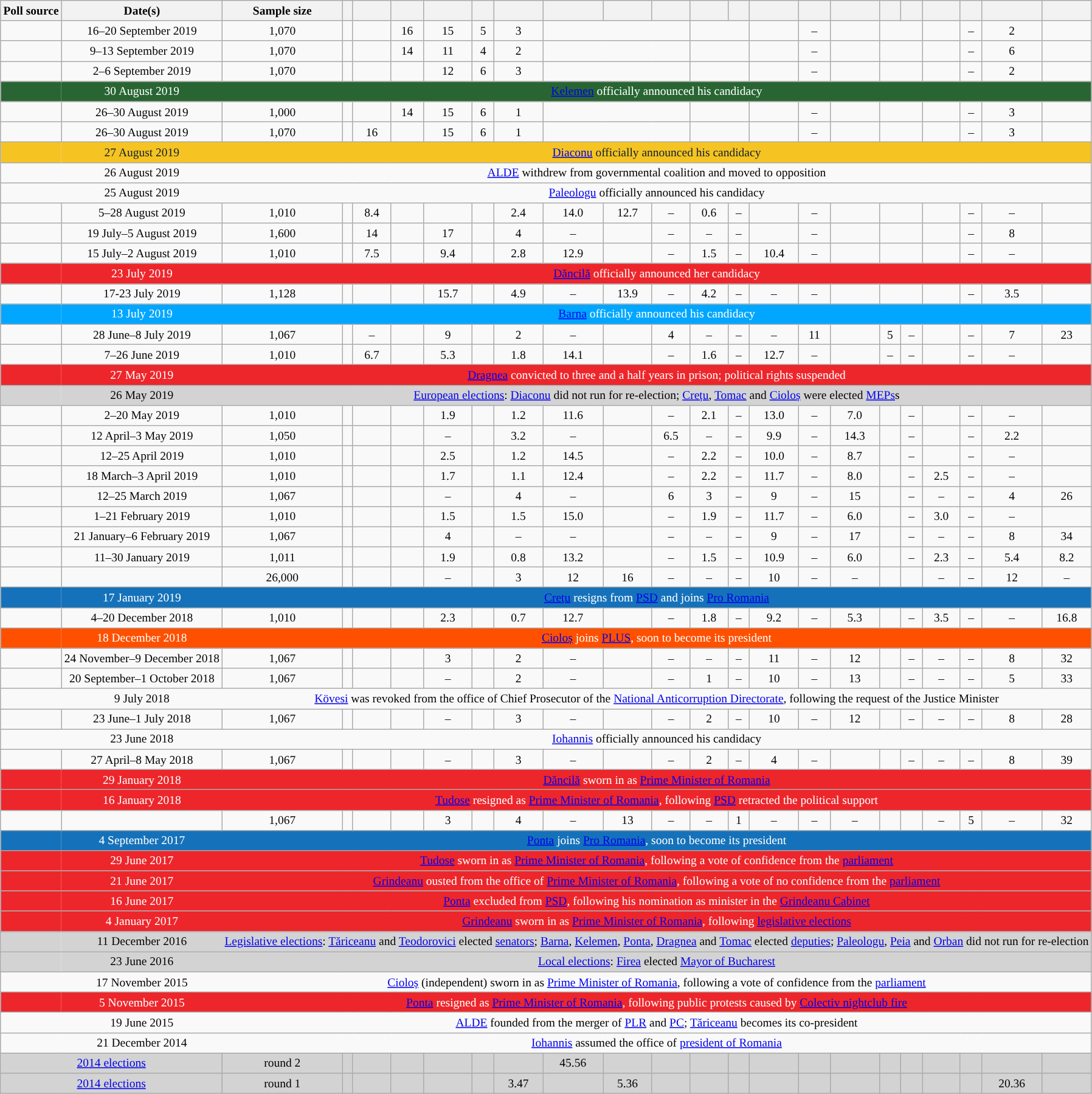<table class="wikitable" style="text-align:center;font-size:small;">
<tr>
<th>Poll source</th>
<th>Date(s)</th>
<th>Sample size</th>
<th></th>
<th></th>
<th></th>
<th></th>
<th></th>
<th></th>
<th></th>
<th></th>
<th></th>
<th></th>
<th></th>
<th></th>
<th></th>
<th></th>
<th></th>
<th></th>
<th></th>
<th></th>
<th></th>
<th></th>
</tr>
<tr>
<td></td>
<td>16–20 September 2019</td>
<td>1,070</td>
<td></td>
<td></td>
<td>16</td>
<td>15</td>
<td>5</td>
<td>3</td>
<td colspan="3"></td>
<td colspan="2"></td>
<td></td>
<td>–</td>
<td></td>
<td colspan="2"></td>
<td></td>
<td>–</td>
<td>2</td>
<td></td>
</tr>
<tr>
<td></td>
<td>9–13 September 2019</td>
<td>1,070</td>
<td></td>
<td></td>
<td>14</td>
<td>11</td>
<td>4</td>
<td>2</td>
<td colspan="3"></td>
<td colspan="2"></td>
<td></td>
<td>–</td>
<td></td>
<td colspan="2"></td>
<td></td>
<td>–</td>
<td>6</td>
<td></td>
</tr>
<tr>
<td></td>
<td>2–6 September 2019</td>
<td>1,070</td>
<td></td>
<td></td>
<td></td>
<td>12</td>
<td>6</td>
<td>3</td>
<td colspan="3"></td>
<td colspan="2"></td>
<td></td>
<td>–</td>
<td></td>
<td colspan="2"></td>
<td></td>
<td>–</td>
<td>2</td>
<td></td>
</tr>
<tr style="background:#286532; color:white">
<td style="border-right-style:hidden;"></td>
<td style="border-right-style:hidden;">30 August 2019</td>
<td colspan="21"><a href='#'>Kelemen</a> officially announced his candidacy</td>
</tr>
<tr>
<td></td>
<td>26–30 August 2019</td>
<td>1,000</td>
<td></td>
<td></td>
<td>14</td>
<td>15</td>
<td>6</td>
<td>1</td>
<td colspan="3"></td>
<td colspan="2"></td>
<td></td>
<td>–</td>
<td></td>
<td colspan="2"></td>
<td></td>
<td>–</td>
<td>3</td>
<td></td>
</tr>
<tr>
<td></td>
<td>26–30 August 2019</td>
<td>1,070</td>
<td></td>
<td>16</td>
<td></td>
<td>15</td>
<td>6</td>
<td>1</td>
<td colspan="3"></td>
<td colspan="2"></td>
<td></td>
<td>–</td>
<td></td>
<td colspan="2"></td>
<td></td>
<td>–</td>
<td>3</td>
<td></td>
</tr>
<tr style="background:#F5C322; color:#0F1F2C;">
<td style="border-right-style:hidden;"></td>
<td style="border-right-style:hidden;">27 August 2019</td>
<td colspan="21"><a href='#'>Diaconu</a> officially announced his candidacy</td>
</tr>
<tr style="background:">
<td style="border-right-style:hidden;"></td>
<td style="border-right-style:hidden;">26 August 2019</td>
<td colspan="21"><a href='#'>ALDE</a> withdrew from governmental coalition and moved to opposition</td>
</tr>
<tr style="background:">
<td style="border-right-style:hidden;"></td>
<td style="border-right-style:hidden;">25 August 2019</td>
<td colspan="21"><a href='#'>Paleologu</a> officially announced his candidacy</td>
</tr>
<tr>
<td></td>
<td>5–28 August 2019</td>
<td>1,010</td>
<td></td>
<td>8.4</td>
<td></td>
<td></td>
<td></td>
<td>2.4</td>
<td>14.0</td>
<td>12.7</td>
<td>–</td>
<td>0.6</td>
<td>–</td>
<td></td>
<td>–</td>
<td></td>
<td colspan="2"></td>
<td></td>
<td>–</td>
<td>–</td>
<td></td>
</tr>
<tr>
<td></td>
<td>19 July–5 August 2019</td>
<td>1,600</td>
<td></td>
<td>14</td>
<td></td>
<td>17</td>
<td></td>
<td>4</td>
<td>–</td>
<td></td>
<td>–</td>
<td>–</td>
<td>–</td>
<td></td>
<td>–</td>
<td></td>
<td colspan="2"></td>
<td></td>
<td>–</td>
<td>8</td>
<td></td>
</tr>
<tr>
<td></td>
<td>15 July–2 August 2019</td>
<td>1,010</td>
<td></td>
<td>7.5</td>
<td></td>
<td>9.4</td>
<td></td>
<td>2.8</td>
<td>12.9</td>
<td></td>
<td>–</td>
<td>1.5</td>
<td>–</td>
<td>10.4</td>
<td>–</td>
<td></td>
<td colspan="2"></td>
<td></td>
<td>–</td>
<td>–</td>
<td></td>
</tr>
<tr style="background:#ED262B; color:white;">
<td style="border-right-style:hidden;"></td>
<td style="border-right-style:hidden;">23 July 2019</td>
<td colspan="21"><a href='#'>Dăncilă</a> officially announced her candidacy</td>
</tr>
<tr>
<td></td>
<td>17-23 July 2019</td>
<td>1,128</td>
<td></td>
<td></td>
<td></td>
<td>15.7</td>
<td></td>
<td>4.9</td>
<td>–</td>
<td>13.9</td>
<td>–</td>
<td>4.2</td>
<td>–</td>
<td>–</td>
<td>–</td>
<td></td>
<td colspan="2"></td>
<td></td>
<td>–</td>
<td>3.5</td>
<td></td>
</tr>
<tr style="background:#00A6FF; color:white;">
<td style="border-right-style:hidden;"></td>
<td style="border-right-style:hidden;">13 July 2019</td>
<td colspan="21"><a href='#'>Barna</a> officially announced his candidacy</td>
</tr>
<tr>
<td></td>
<td>28 June–8 July 2019</td>
<td>1,067</td>
<td></td>
<td>–</td>
<td></td>
<td>9</td>
<td></td>
<td>2</td>
<td>–</td>
<td></td>
<td>4</td>
<td>–</td>
<td>–</td>
<td>–</td>
<td>11</td>
<td></td>
<td>5</td>
<td>–</td>
<td></td>
<td>–</td>
<td>7</td>
<td>23</td>
</tr>
<tr>
<td></td>
<td>7–26 June 2019</td>
<td>1,010</td>
<td></td>
<td>6.7</td>
<td></td>
<td>5.3</td>
<td></td>
<td>1.8</td>
<td>14.1</td>
<td></td>
<td>–</td>
<td>1.6</td>
<td>–</td>
<td>12.7</td>
<td>–</td>
<td></td>
<td>–</td>
<td>–</td>
<td></td>
<td>–</td>
<td>–</td>
<td></td>
</tr>
<tr style="background:#ED262B; color:white;">
<td style="border-right-style:hidden;"></td>
<td style="border-right-style:hidden;">27 May 2019</td>
<td colspan="21"><a href='#'>Dragnea</a> convicted to three and a half years in prison; political rights suspended</td>
</tr>
<tr style="background:lightgrey;">
<td style="border-right-style:hidden;"></td>
<td style="border-right-style:hidden;">26 May 2019</td>
<td colspan="21"> <a href='#'>European elections</a>: <a href='#'>Diaconu</a> did not run for re-election; <a href='#'>Crețu</a>, <a href='#'>Tomac</a> and <a href='#'>Cioloș</a> were elected <a href='#'>MEPs</a>s</td>
</tr>
<tr>
<td></td>
<td>2–20 May 2019</td>
<td>1,010</td>
<td></td>
<td></td>
<td></td>
<td>1.9</td>
<td></td>
<td>1.2</td>
<td>11.6</td>
<td></td>
<td>–</td>
<td>2.1</td>
<td>–</td>
<td>13.0</td>
<td>–</td>
<td>7.0</td>
<td></td>
<td>–</td>
<td></td>
<td>–</td>
<td>–</td>
<td></td>
</tr>
<tr>
<td></td>
<td>12 April–3 May 2019</td>
<td>1,050</td>
<td></td>
<td></td>
<td></td>
<td>–</td>
<td></td>
<td>3.2</td>
<td>–</td>
<td></td>
<td>6.5</td>
<td>–</td>
<td>–</td>
<td>9.9</td>
<td>–</td>
<td>14.3</td>
<td></td>
<td>–</td>
<td></td>
<td>–</td>
<td>2.2</td>
<td></td>
</tr>
<tr>
<td></td>
<td>12–25 April 2019</td>
<td>1,010</td>
<td></td>
<td></td>
<td></td>
<td>2.5</td>
<td></td>
<td>1.2</td>
<td>14.5</td>
<td></td>
<td>–</td>
<td>2.2</td>
<td>–</td>
<td>10.0</td>
<td>–</td>
<td>8.7</td>
<td></td>
<td>–</td>
<td></td>
<td>–</td>
<td>–</td>
<td></td>
</tr>
<tr>
<td></td>
<td>18 March–3 April 2019</td>
<td>1,010</td>
<td></td>
<td></td>
<td></td>
<td>1.7</td>
<td></td>
<td>1.1</td>
<td>12.4</td>
<td></td>
<td>–</td>
<td>2.2</td>
<td>–</td>
<td>11.7</td>
<td>–</td>
<td>8.0</td>
<td></td>
<td>–</td>
<td>2.5</td>
<td>–</td>
<td>–</td>
<td></td>
</tr>
<tr>
<td></td>
<td>12–25 March 2019</td>
<td>1,067</td>
<td></td>
<td></td>
<td></td>
<td>–</td>
<td></td>
<td>4</td>
<td>–</td>
<td></td>
<td>6</td>
<td>3</td>
<td>–</td>
<td>9</td>
<td>–</td>
<td>15</td>
<td></td>
<td>–</td>
<td>–</td>
<td>–</td>
<td>4</td>
<td>26</td>
</tr>
<tr>
<td></td>
<td>1–21 February 2019</td>
<td>1,010</td>
<td></td>
<td></td>
<td></td>
<td>1.5</td>
<td></td>
<td>1.5</td>
<td>15.0</td>
<td></td>
<td>–</td>
<td>1.9</td>
<td>–</td>
<td>11.7</td>
<td>–</td>
<td>6.0</td>
<td></td>
<td>–</td>
<td>3.0</td>
<td>–</td>
<td>–</td>
<td></td>
</tr>
<tr>
<td></td>
<td>21 January–6 February 2019</td>
<td>1,067</td>
<td></td>
<td></td>
<td></td>
<td>4</td>
<td></td>
<td>–</td>
<td>–</td>
<td></td>
<td>–</td>
<td>–</td>
<td>–</td>
<td>9</td>
<td>–</td>
<td>17</td>
<td></td>
<td>–</td>
<td>–</td>
<td>–</td>
<td>8</td>
<td>34</td>
</tr>
<tr>
<td></td>
<td>11–30 January 2019</td>
<td>1,011</td>
<td></td>
<td></td>
<td></td>
<td>1.9</td>
<td></td>
<td>0.8</td>
<td>13.2</td>
<td></td>
<td>–</td>
<td>1.5</td>
<td>–</td>
<td>10.9</td>
<td>–</td>
<td>6.0</td>
<td></td>
<td>–</td>
<td>2.3</td>
<td>–</td>
<td>5.4</td>
<td>8.2</td>
</tr>
<tr>
<td></td>
<td></td>
<td>26,000</td>
<td></td>
<td></td>
<td></td>
<td>–</td>
<td></td>
<td>3</td>
<td>12</td>
<td>16</td>
<td>–</td>
<td>–</td>
<td>–</td>
<td>10</td>
<td>–</td>
<td>–</td>
<td></td>
<td></td>
<td>–</td>
<td>–</td>
<td>12</td>
<td>–</td>
</tr>
<tr style="background:#1572BA; color:white;">
<td style="border-right-style:hidden;"></td>
<td style="border-right-style:hidden;">17 January 2019</td>
<td colspan="21"><a href='#'>Crețu</a> resigns from <a href='#'>PSD</a> and joins <a href='#'>Pro Romania</a></td>
</tr>
<tr>
<td></td>
<td>4–20 December 2018</td>
<td>1,010</td>
<td></td>
<td></td>
<td></td>
<td>2.3</td>
<td></td>
<td>0.7</td>
<td>12.7</td>
<td></td>
<td>–</td>
<td>1.8</td>
<td>–</td>
<td>9.2</td>
<td>–</td>
<td>5.3</td>
<td></td>
<td>–</td>
<td>3.5</td>
<td>–</td>
<td>–</td>
<td>16.8</td>
</tr>
<tr style="background:#FF5000; color:white;">
<td style="border-right-style:hidden;"></td>
<td style="border-right-style:hidden;">18 December 2018</td>
<td colspan="21"><a href='#'>Cioloș</a> joins <a href='#'>PLUS</a>, soon to become its president</td>
</tr>
<tr>
<td></td>
<td>24 November–9 December 2018</td>
<td>1,067</td>
<td></td>
<td></td>
<td></td>
<td>3</td>
<td></td>
<td>2</td>
<td>–</td>
<td></td>
<td>–</td>
<td>–</td>
<td>–</td>
<td>11</td>
<td>–</td>
<td>12</td>
<td></td>
<td>–</td>
<td>–</td>
<td>–</td>
<td>8</td>
<td>32</td>
</tr>
<tr>
<td></td>
<td>20 September–1 October 2018</td>
<td>1,067</td>
<td></td>
<td></td>
<td></td>
<td>–</td>
<td></td>
<td>2</td>
<td>–</td>
<td></td>
<td>–</td>
<td>1</td>
<td>–</td>
<td>10</td>
<td>–</td>
<td>13</td>
<td></td>
<td>–</td>
<td>–</td>
<td>–</td>
<td>5</td>
<td>33</td>
</tr>
<tr style="background:#lightgrey;">
<td style="border-right-style:hidden;"></td>
<td style="border-right-style:hidden;">9 July 2018</td>
<td colspan="21"><a href='#'>Kövesi</a> was revoked from the office of Chief Prosecutor of the <a href='#'>National Anticorruption Directorate</a>, following the request of the Justice Minister</td>
</tr>
<tr>
<td></td>
<td>23 June–1 July 2018</td>
<td>1,067</td>
<td></td>
<td></td>
<td></td>
<td>–</td>
<td></td>
<td>3</td>
<td>–</td>
<td></td>
<td>–</td>
<td>2</td>
<td>–</td>
<td>10</td>
<td>–</td>
<td>12</td>
<td></td>
<td>–</td>
<td>–</td>
<td>–</td>
<td>8</td>
<td>28</td>
</tr>
<tr style="background:">
<td style="border-right-style:hidden;"></td>
<td style="border-right-style:hidden;">23 June 2018</td>
<td colspan="21"><a href='#'>Iohannis</a> officially announced his candidacy</td>
</tr>
<tr>
<td></td>
<td>27 April–8 May 2018</td>
<td>1,067</td>
<td></td>
<td></td>
<td></td>
<td>–</td>
<td></td>
<td>3</td>
<td>–</td>
<td></td>
<td>–</td>
<td>2</td>
<td>–</td>
<td>4</td>
<td>–</td>
<td></td>
<td></td>
<td>–</td>
<td>–</td>
<td>–</td>
<td>8</td>
<td>39</td>
</tr>
<tr style="background:#ED262B; color:white;">
<td style="border-right-style:hidden;"></td>
<td style="border-right-style:hidden;">29 January 2018</td>
<td colspan="21"><a href='#'>Dăncilă</a> sworn in as <a href='#'>Prime Minister of Romania</a></td>
</tr>
<tr style="background:#ED262B; color:white;">
<td style="border-right-style:hidden;"></td>
<td style="border-right-style:hidden;">16 January 2018</td>
<td colspan="21"><a href='#'>Tudose</a> resigned as <a href='#'>Prime Minister of Romania</a>, following <a href='#'>PSD</a> retracted the political support</td>
</tr>
<tr>
<td></td>
<td></td>
<td>1,067</td>
<td></td>
<td></td>
<td></td>
<td>3</td>
<td></td>
<td>4</td>
<td>–</td>
<td>13</td>
<td>–</td>
<td>–</td>
<td>1</td>
<td>–</td>
<td>–</td>
<td>–</td>
<td></td>
<td></td>
<td>–</td>
<td>5</td>
<td>–</td>
<td>32</td>
</tr>
<tr style="background:#1572BA; color:white;">
<td style="border-right-style:hidden;"></td>
<td style="border-right-style:hidden;">4 September 2017</td>
<td colspan="21"><a href='#'>Ponta</a> joins <a href='#'>Pro Romania</a>, soon to become its president</td>
</tr>
<tr style="background:#ED262B; color:white;">
<td style="border-right-style:hidden;"></td>
<td style="border-right-style:hidden;">29 June 2017</td>
<td colspan="21"><a href='#'>Tudose</a> sworn in as <a href='#'>Prime Minister of Romania</a>, following a vote of confidence from the <a href='#'>parliament</a></td>
</tr>
<tr style="background:#ED262B; color:white;">
<td style="border-right-style:hidden;"></td>
<td style="border-right-style:hidden;">21 June 2017</td>
<td colspan="21"><a href='#'>Grindeanu</a> ousted from the office of <a href='#'>Prime Minister of Romania</a>, following a vote of no confidence from the <a href='#'>parliament</a></td>
</tr>
<tr style="background:#ED262B; color:white;">
<td style="border-right-style:hidden;"></td>
<td style="border-right-style:hidden;">16 June 2017</td>
<td colspan="21"><a href='#'>Ponta</a> excluded from <a href='#'>PSD</a>, following his nomination as minister in the <a href='#'>Grindeanu Cabinet</a></td>
</tr>
<tr style="background:#ED262B; color:white;">
<td style="border-right-style:hidden;"></td>
<td style="border-right-style:hidden;">4 January 2017</td>
<td colspan="21"><a href='#'>Grindeanu</a> sworn in as <a href='#'>Prime Minister of Romania</a>, following <a href='#'>legislative elections</a></td>
</tr>
<tr style="background:lightgrey;">
<td style="border-right-style:hidden;"></td>
<td style="border-right-style:hidden;">11 December 2016</td>
<td colspan="21"> <a href='#'>Legislative elections</a>: <a href='#'>Tăriceanu</a> and <a href='#'>Teodorovici</a> elected <a href='#'>senators</a>; <a href='#'>Barna</a>, <a href='#'>Kelemen</a>, <a href='#'>Ponta</a>, <a href='#'>Dragnea</a> and <a href='#'>Tomac</a> elected <a href='#'>deputies</a>; <a href='#'>Paleologu</a>, <a href='#'>Peia</a> and <a href='#'>Orban</a> did not run for re-election</td>
</tr>
<tr style="background:lightgrey;">
<td style="border-right-style:hidden;"></td>
<td style="border-right-style:hidden;">23 June 2016</td>
<td colspan="21"> <a href='#'>Local elections</a>: <a href='#'>Firea</a> elected <a href='#'>Mayor of Bucharest</a></td>
</tr>
<tr style="background:#lightgrey;">
<td style="border-right-style:hidden;"></td>
<td style="border-right-style:hidden;">17 November 2015</td>
<td colspan="21"><a href='#'>Cioloș</a> (independent) sworn in as <a href='#'>Prime Minister of Romania</a>, following a vote of confidence from the <a href='#'>parliament</a></td>
</tr>
<tr style="background:#ED262B; color:white;">
<td style="border-right-style:hidden;"></td>
<td style="border-right-style:hidden;">5 November 2015</td>
<td colspan="21"><a href='#'>Ponta</a> resigned as <a href='#'>Prime Minister of Romania</a>, following public protests caused by <a href='#'>Colectiv nightclub fire</a></td>
</tr>
<tr style="background:">
<td style="border-right-style:hidden;"></td>
<td style="border-right-style:hidden;">19 June 2015</td>
<td colspan="21"><a href='#'>ALDE</a> founded from the merger of <a href='#'>PLR</a> and <a href='#'>PC</a>; <a href='#'>Tăriceanu</a> becomes its co-president</td>
</tr>
<tr style="background:">
<td style="border-right-style:hidden;"></td>
<td style="border-right-style:hidden;">21 December 2014</td>
<td colspan="21"><a href='#'>Iohannis</a> assumed the office of <a href='#'>president of Romania</a></td>
</tr>
<tr style="background:lightgrey;">
<td colspan="2"> <a href='#'>2014 elections</a></td>
<td>round 2</td>
<td></td>
<td></td>
<td></td>
<td></td>
<td></td>
<td></td>
<td>45.56</td>
<td></td>
<td></td>
<td></td>
<td></td>
<td></td>
<td></td>
<td></td>
<td></td>
<td></td>
<td></td>
<td></td>
<td></td>
<td></td>
</tr>
<tr style="background:lightgrey;">
<td colspan="2"> <a href='#'>2014 elections</a></td>
<td>round 1</td>
<td></td>
<td></td>
<td></td>
<td></td>
<td></td>
<td>3.47</td>
<td></td>
<td>5.36</td>
<td></td>
<td></td>
<td></td>
<td></td>
<td></td>
<td></td>
<td></td>
<td></td>
<td></td>
<td></td>
<td>20.36</td>
<td></td>
</tr>
</table>
